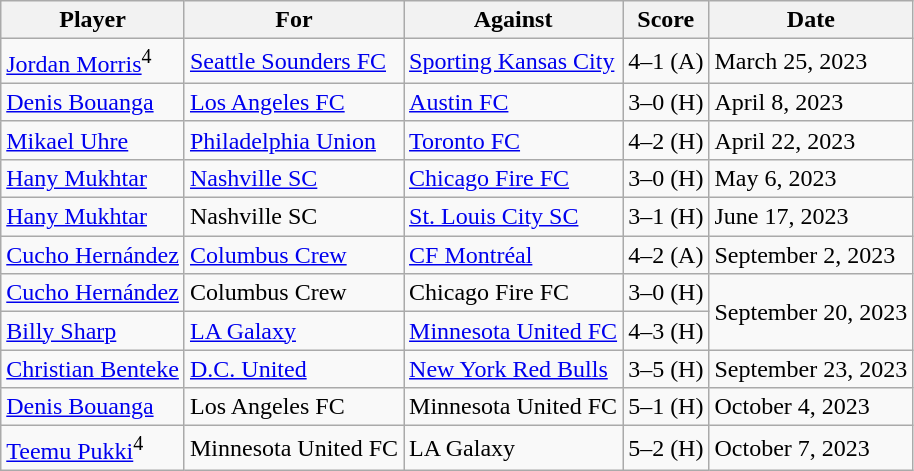<table class="wikitable">
<tr>
<th>Player</th>
<th>For</th>
<th>Against</th>
<th>Score</th>
<th>Date</th>
</tr>
<tr>
<td> <a href='#'>Jordan Morris</a><sup>4</sup></td>
<td><a href='#'>Seattle Sounders FC</a></td>
<td><a href='#'>Sporting Kansas City</a></td>
<td>4–1 (A)</td>
<td>March 25, 2023</td>
</tr>
<tr>
<td> <a href='#'>Denis Bouanga</a></td>
<td><a href='#'>Los Angeles FC</a></td>
<td><a href='#'>Austin FC</a></td>
<td>3–0 (H)</td>
<td>April 8, 2023</td>
</tr>
<tr>
<td> <a href='#'>Mikael Uhre</a></td>
<td><a href='#'>Philadelphia Union</a></td>
<td><a href='#'>Toronto FC</a></td>
<td>4–2 (H)</td>
<td>April 22, 2023</td>
</tr>
<tr>
<td> <a href='#'>Hany Mukhtar</a></td>
<td><a href='#'>Nashville SC</a></td>
<td><a href='#'>Chicago Fire FC</a></td>
<td>3–0 (H)</td>
<td>May 6, 2023</td>
</tr>
<tr>
<td> <a href='#'>Hany Mukhtar</a></td>
<td>Nashville SC</td>
<td><a href='#'>St. Louis City SC</a></td>
<td>3–1 (H)</td>
<td>June 17, 2023</td>
</tr>
<tr>
<td> <a href='#'>Cucho Hernández</a></td>
<td><a href='#'>Columbus Crew</a></td>
<td><a href='#'>CF Montréal</a></td>
<td>4–2 (A)</td>
<td>September 2, 2023</td>
</tr>
<tr>
<td> <a href='#'>Cucho Hernández</a></td>
<td>Columbus Crew</td>
<td>Chicago Fire FC</td>
<td>3–0 (H)</td>
<td rowspan=2>September 20, 2023</td>
</tr>
<tr>
<td> <a href='#'>Billy Sharp</a></td>
<td><a href='#'>LA Galaxy</a></td>
<td><a href='#'>Minnesota United FC</a></td>
<td>4–3 (H)</td>
</tr>
<tr>
<td> <a href='#'>Christian Benteke</a></td>
<td><a href='#'>D.C. United</a></td>
<td><a href='#'>New York Red Bulls</a></td>
<td>3–5 (H)</td>
<td>September 23, 2023</td>
</tr>
<tr>
<td> <a href='#'>Denis Bouanga</a></td>
<td>Los Angeles FC</td>
<td>Minnesota United FC</td>
<td>5–1 (H)</td>
<td>October 4, 2023</td>
</tr>
<tr>
<td> <a href='#'>Teemu Pukki</a><sup>4</sup></td>
<td>Minnesota United FC</td>
<td>LA Galaxy</td>
<td>5–2 (H)</td>
<td>October 7, 2023</td>
</tr>
</table>
